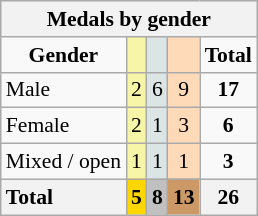<table class="wikitable" style="text-align:center;font-size:90%">
<tr style="background:#efefef;">
<th colspan=7><strong>Medals by gender</strong></th>
</tr>
<tr>
<td><strong>Gender</strong></td>
<td bgcolor=#f7f6a8></td>
<td bgcolor=#dce5e5></td>
<td bgcolor=#ffdab9></td>
<td><strong>Total</strong></td>
</tr>
<tr>
<td style="text-align:left;">Male</td>
<td style="background:#F7F6A8;">2</td>
<td style="background:#DCE5E5;">6</td>
<td style="background:#FFDAB9;">9</td>
<td><strong>17</strong></td>
</tr>
<tr>
<td style="text-align:left;">Female</td>
<td style="background:#F7F6A8;">2</td>
<td style="background:#DCE5E5;">1</td>
<td style="background:#FFDAB9;">3</td>
<td><strong>6</strong></td>
</tr>
<tr>
<td style="text-align:left;">Mixed / open</td>
<td style="background:#F7F6A8;">1</td>
<td style="background:#DCE5E5;">1</td>
<td style="background:#FFDAB9;">1</td>
<td><strong>3</strong></td>
</tr>
<tr>
<th style="text-align:left;"><strong>Total</strong></th>
<th style="background:gold;"><strong>5</strong></th>
<th style="background:silver;"><strong>8</strong></th>
<th style="background:#c96;"><strong>13</strong></th>
<th><strong>26</strong></th>
</tr>
</table>
